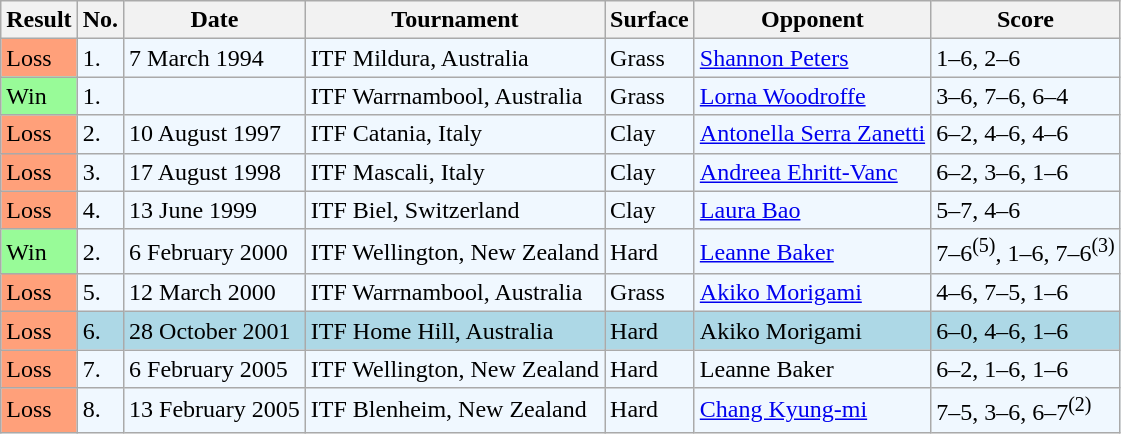<table class="sortable wikitable">
<tr>
<th>Result</th>
<th>No.</th>
<th>Date</th>
<th>Tournament</th>
<th>Surface</th>
<th>Opponent</th>
<th class=unsortable>Score</th>
</tr>
<tr style="background:#f0f8ff;">
<td style="background:#ffa07a;">Loss</td>
<td>1.</td>
<td>7 March 1994</td>
<td>ITF Mildura, Australia</td>
<td>Grass</td>
<td> <a href='#'>Shannon Peters</a></td>
<td>1–6, 2–6</td>
</tr>
<tr style="background:#f0f8ff;">
<td style="background:#98fb98;">Win</td>
<td>1.</td>
<td></td>
<td>ITF Warrnambool, Australia</td>
<td>Grass</td>
<td> <a href='#'>Lorna Woodroffe</a></td>
<td>3–6, 7–6, 6–4</td>
</tr>
<tr style="background:#f0f8ff;">
<td style="background:#ffa07a;">Loss</td>
<td>2.</td>
<td>10 August 1997</td>
<td>ITF Catania, Italy</td>
<td>Clay</td>
<td> <a href='#'>Antonella Serra Zanetti</a></td>
<td>6–2, 4–6, 4–6</td>
</tr>
<tr style="background:#f0f8ff;">
<td style="background:#ffa07a;">Loss</td>
<td>3.</td>
<td>17 August 1998</td>
<td>ITF Mascali, Italy</td>
<td>Clay</td>
<td> <a href='#'>Andreea Ehritt-Vanc</a></td>
<td>6–2, 3–6, 1–6</td>
</tr>
<tr style="background:#f0f8ff;">
<td style="background:#ffa07a;">Loss</td>
<td>4.</td>
<td>13 June 1999</td>
<td>ITF Biel, Switzerland</td>
<td>Clay</td>
<td> <a href='#'>Laura Bao</a></td>
<td>5–7, 4–6</td>
</tr>
<tr style="background:#f0f8ff;">
<td style="background:#98fb98;">Win</td>
<td>2.</td>
<td>6 February 2000</td>
<td>ITF Wellington, New Zealand</td>
<td>Hard</td>
<td> <a href='#'>Leanne Baker</a></td>
<td>7–6<sup>(5)</sup>, 1–6, 7–6<sup>(3)</sup></td>
</tr>
<tr style="background:#f0f8ff;">
<td style="background:#ffa07a;">Loss</td>
<td>5.</td>
<td>12 March 2000</td>
<td>ITF Warrnambool, Australia</td>
<td>Grass</td>
<td> <a href='#'>Akiko Morigami</a></td>
<td>4–6, 7–5, 1–6</td>
</tr>
<tr style="background:lightblue;">
<td style="background:#ffa07a;">Loss</td>
<td>6.</td>
<td>28 October 2001</td>
<td>ITF Home Hill, Australia</td>
<td>Hard</td>
<td> Akiko Morigami</td>
<td>6–0, 4–6, 1–6</td>
</tr>
<tr style="background:#f0f8ff;">
<td style="background:#ffa07a;">Loss</td>
<td>7.</td>
<td>6 February 2005</td>
<td>ITF Wellington, New Zealand</td>
<td>Hard</td>
<td> Leanne Baker</td>
<td>6–2, 1–6, 1–6</td>
</tr>
<tr style="background:#f0f8ff;">
<td style="background:#ffa07a;">Loss</td>
<td>8.</td>
<td>13 February 2005</td>
<td>ITF Blenheim, New Zealand</td>
<td>Hard</td>
<td> <a href='#'>Chang Kyung-mi</a></td>
<td>7–5, 3–6, 6–7<sup>(2)</sup></td>
</tr>
</table>
